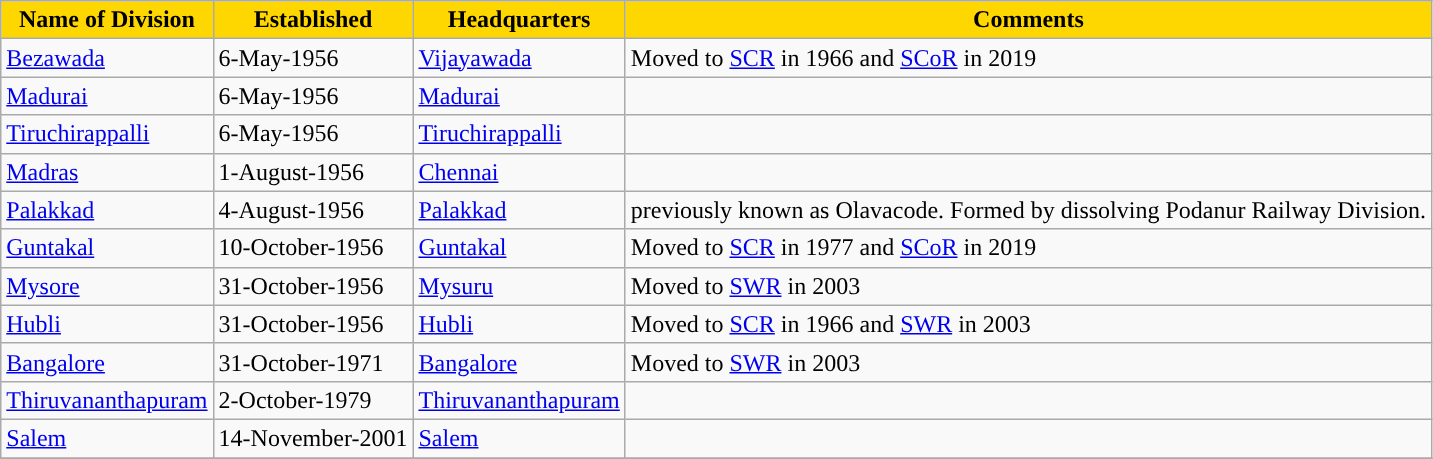<table class="sortable wikitable" style="text-align:left">
<tr>
<th ! style="background-color:#FFD700">Name of Division</th>
<th ! style="background-color:#FFD700">Established</th>
<th ! style="background-color:#FFD700">Headquarters</th>
<th ! style="background-color:#FFD700">Comments</th>
</tr>
<tr>
<td><a href='#'>Bezawada</a></td>
<td>6-May-1956</td>
<td><a href='#'>Vijayawada</a></td>
<td>Moved to <a href='#'>SCR</a> in 1966 and <a href='#'>SCoR</a> in 2019</td>
</tr>
<tr>
<td><a href='#'>Madurai</a></td>
<td>6-May-1956</td>
<td><a href='#'>Madurai</a></td>
<td></td>
</tr>
<tr>
<td><a href='#'>Tiruchirappalli</a></td>
<td>6-May-1956</td>
<td><a href='#'>Tiruchirappalli</a></td>
<td></td>
</tr>
<tr>
<td><a href='#'>Madras</a></td>
<td>1-August-1956</td>
<td><a href='#'>Chennai</a></td>
<td></td>
</tr>
<tr>
<td><a href='#'>Palakkad</a></td>
<td>4-August-1956</td>
<td><a href='#'>Palakkad</a></td>
<td>previously known as Olavacode. Formed by dissolving Podanur Railway Division.</td>
</tr>
<tr>
<td><a href='#'>Guntakal</a></td>
<td>10-October-1956</td>
<td><a href='#'>Guntakal</a></td>
<td>Moved to <a href='#'>SCR</a> in 1977 and <a href='#'>SCoR</a> in 2019</td>
</tr>
<tr>
<td><a href='#'>Mysore</a></td>
<td>31-October-1956</td>
<td><a href='#'>Mysuru</a></td>
<td>Moved to <a href='#'>SWR</a> in 2003</td>
</tr>
<tr>
<td><a href='#'>Hubli</a></td>
<td>31-October-1956</td>
<td><a href='#'>Hubli</a></td>
<td>Moved to <a href='#'>SCR</a> in 1966 and <a href='#'>SWR</a> in 2003</td>
</tr>
<tr>
<td><a href='#'>Bangalore</a></td>
<td>31-October-1971</td>
<td><a href='#'>Bangalore</a></td>
<td>Moved to <a href='#'>SWR</a> in 2003</td>
</tr>
<tr>
<td><a href='#'>Thiruvananthapuram</a></td>
<td>2-October-1979</td>
<td><a href='#'>Thiruvananthapuram</a></td>
<td></td>
</tr>
<tr>
<td><a href='#'>Salem</a></td>
<td>14-November-2001</td>
<td><a href='#'>Salem</a></td>
<td></td>
</tr>
<tr>
</tr>
</table>
